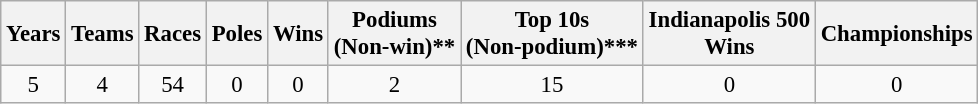<table class="wikitable" style="text-align:center; font-size:95%">
<tr>
<th>Years</th>
<th>Teams</th>
<th>Races</th>
<th>Poles</th>
<th>Wins</th>
<th>Podiums<br>(Non-win)**</th>
<th>Top 10s<br>(Non-podium)***</th>
<th>Indianapolis 500<br>Wins</th>
<th>Championships</th>
</tr>
<tr>
<td>5</td>
<td>4</td>
<td>54</td>
<td>0</td>
<td>0</td>
<td>2</td>
<td>15</td>
<td>0</td>
<td>0</td>
</tr>
</table>
